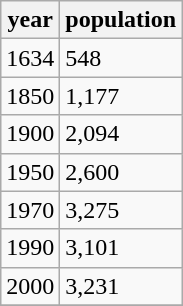<table class="wikitable">
<tr>
<th>year</th>
<th>population</th>
</tr>
<tr>
<td>1634</td>
<td>548</td>
</tr>
<tr>
<td>1850</td>
<td>1,177</td>
</tr>
<tr>
<td>1900</td>
<td>2,094</td>
</tr>
<tr>
<td>1950</td>
<td>2,600</td>
</tr>
<tr>
<td>1970</td>
<td>3,275</td>
</tr>
<tr>
<td>1990</td>
<td>3,101</td>
</tr>
<tr>
<td>2000</td>
<td>3,231</td>
</tr>
<tr>
</tr>
</table>
